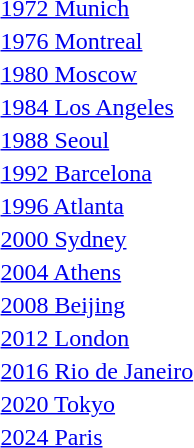<table>
<tr>
<td><a href='#'>1972 Munich</a><br></td>
<td></td>
<td></td>
<td></td>
</tr>
<tr>
<td><a href='#'>1976 Montreal</a><br></td>
<td></td>
<td></td>
<td></td>
</tr>
<tr>
<td><a href='#'>1980 Moscow</a><br></td>
<td></td>
<td></td>
<td></td>
</tr>
<tr>
<td><a href='#'>1984 Los Angeles</a><br></td>
<td></td>
<td></td>
<td></td>
</tr>
<tr>
<td><a href='#'>1988 Seoul</a><br></td>
<td></td>
<td></td>
<td></td>
</tr>
<tr>
<td><a href='#'>1992 Barcelona</a><br></td>
<td></td>
<td></td>
<td></td>
</tr>
<tr>
<td><a href='#'>1996 Atlanta</a><br></td>
<td></td>
<td></td>
<td></td>
</tr>
<tr>
<td><a href='#'>2000 Sydney</a><br></td>
<td></td>
<td></td>
<td></td>
</tr>
<tr>
<td><a href='#'>2004 Athens</a><br></td>
<td></td>
<td></td>
<td></td>
</tr>
<tr>
<td rowspan=2><a href='#'>2008 Beijing</a><br></td>
<td rowspan=2></td>
<td rowspan=2></td>
<td></td>
</tr>
<tr>
<td></td>
</tr>
<tr>
<td rowspan=2><a href='#'>2012 London</a><br></td>
<td rowspan=2></td>
<td rowspan=2></td>
<td></td>
</tr>
<tr>
<td></td>
</tr>
<tr>
<td rowspan=2><a href='#'>2016 Rio de Janeiro</a><br></td>
<td rowspan=2></td>
<td rowspan=2></td>
<td></td>
</tr>
<tr>
<td></td>
</tr>
<tr>
<td rowspan=2><a href='#'>2020 Tokyo</a><br></td>
<td rowspan=2></td>
<td rowspan=2></td>
<td></td>
</tr>
<tr>
<td></td>
</tr>
<tr>
<td rowspan=2><a href='#'>2024 Paris</a><br></td>
<td rowspan=2></td>
<td rowspan=2></td>
<td></td>
</tr>
<tr>
<td></td>
</tr>
</table>
